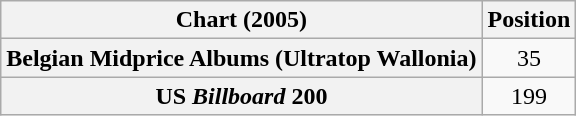<table class="wikitable sortable plainrowheaders">
<tr>
<th scope="col">Chart (2005)</th>
<th scope="col">Position</th>
</tr>
<tr>
<th scope="row">Belgian Midprice Albums (Ultratop Wallonia)</th>
<td style="text-align:center;">35</td>
</tr>
<tr>
<th scope="row">US <em>Billboard</em> 200</th>
<td align="center">199</td>
</tr>
</table>
